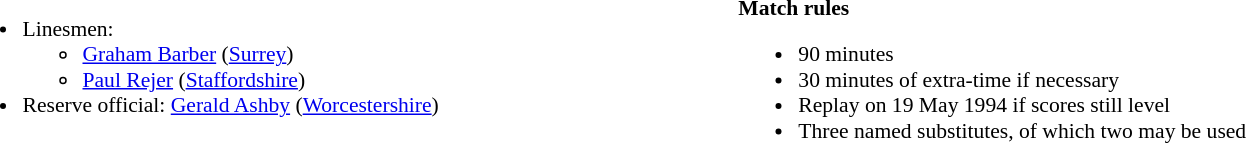<table width=82% style="font-size:90%">
<tr>
<td width=50% valign=top><br><ul><li>Linesmen:<ul><li><a href='#'>Graham Barber</a> (<a href='#'>Surrey</a>)</li><li><a href='#'>Paul Rejer</a> (<a href='#'>Staffordshire</a>)</li></ul></li><li>Reserve official: <a href='#'>Gerald Ashby</a> (<a href='#'>Worcestershire</a>)</li></ul></td>
<td width=50% valign=top><br><strong>Match rules</strong><ul><li>90 minutes</li><li>30 minutes of extra-time if necessary</li><li>Replay on 19 May 1994 if scores still level</li><li>Three named substitutes, of which two may be used</li></ul></td>
</tr>
</table>
